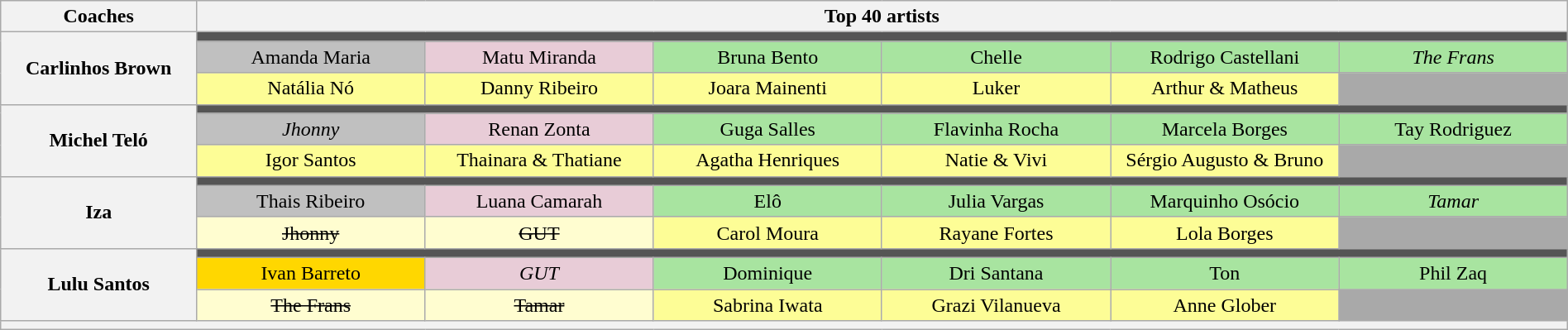<table class="wikitable" style="text-align:center; width:100%;">
<tr>
<th scope="col" width="12%">Coaches</th>
<th scope="col" width="85%" colspan=8>Top 40 artists</th>
</tr>
<tr>
<th rowspan=3>Carlinhos Brown</th>
<td colspan=7 bgcolor=555555></td>
</tr>
<tr>
<td width="14%" bgcolor=#C0C0C0>Amanda Maria</td>
<td width="14%" bgcolor=#E8CCD7>Matu Miranda</td>
<td width="14%" bgcolor=#A8E4A0>Bruna Bento</td>
<td width="14%" bgcolor=#A8E4A0>Chelle</td>
<td width="14%" bgcolor=#A8E4A0>Rodrigo Castellani</td>
<td width="14%" bgcolor=#A8E4A0><em>The Frans</em></td>
</tr>
<tr>
<td bgcolor=#FDFD96>Natália Nó</td>
<td bgcolor=#FDFD96>Danny Ribeiro</td>
<td bgcolor=#FDFD96>Joara Mainenti</td>
<td bgcolor=#FDFD96>Luker</td>
<td bgcolor=#FDFD96>Arthur & Matheus</td>
<td bgcolor=#A9A9A9 colspan="1"></td>
</tr>
<tr>
<th rowspan=3>Michel Teló</th>
<td colspan=7 bgcolor=555555></td>
</tr>
<tr>
<td bgcolor=#C0C0C0><em>Jhonny</em></td>
<td bgcolor=#E8CCD7>Renan Zonta</td>
<td bgcolor=#A8E4A0>Guga Salles</td>
<td bgcolor=#A8E4A0>Flavinha Rocha</td>
<td bgcolor=#A8E4A0>Marcela Borges</td>
<td bgcolor=#A8E4A0>Tay Rodriguez</td>
</tr>
<tr>
<td bgcolor=#FDFD96>Igor Santos</td>
<td bgcolor=#FDFD96>Thainara & Thatiane</td>
<td bgcolor=#FDFD96>Agatha Henriques</td>
<td bgcolor=#FDFD96>Natie & Vivi</td>
<td bgcolor=#FDFD96>Sérgio Augusto & Bruno</td>
<td bgcolor=#A9A9A9 colspan="1"></td>
</tr>
<tr>
<th rowspan=3>Iza</th>
<td colspan=7 bgcolor=555555></td>
</tr>
<tr>
<td bgcolor=#C0C0C0>Thais Ribeiro</td>
<td bgcolor=#E8CCD7>Luana Camarah</td>
<td bgcolor=#A8E4A0>Elô</td>
<td bgcolor=#A8E4A0>Julia Vargas</td>
<td bgcolor=#A8E4A0>Marquinho Osócio</td>
<td bgcolor=#A8E4A0><em>Tamar</em></td>
</tr>
<tr>
<td bgcolor=#FFFDD0><s>Jhonny</s></td>
<td bgcolor=#FFFDD0><s>GUT</s></td>
<td bgcolor=#FDFD96>Carol Moura</td>
<td bgcolor=#FDFD96>Rayane Fortes</td>
<td bgcolor=#FDFD96>Lola Borges</td>
<td bgcolor=#A9A9A9 colspan="1"></td>
</tr>
<tr>
<th rowspan=3>Lulu Santos</th>
<td colspan=7 bgcolor=555555></td>
</tr>
<tr>
<td bgcolor=#FFD700>Ivan Barreto</td>
<td bgcolor=#E8CCD7><em>GUT</em></td>
<td bgcolor=#A8E4A0>Dominique</td>
<td bgcolor=#A8E4A0>Dri Santana</td>
<td bgcolor=#A8E4A0>Ton</td>
<td bgcolor=#A8E4A0>Phil Zaq</td>
</tr>
<tr>
<td bgcolor=#FFFDD0><s>The Frans</s></td>
<td bgcolor=#FFFDD0><s>Tamar</s></td>
<td bgcolor=#FDFD96>Sabrina Iwata</td>
<td bgcolor=#FDFD96>Grazi Vilanueva</td>
<td bgcolor=#FDFD96>Anne Glober</td>
<td bgcolor=#A9A9A9 colspan="1"></td>
</tr>
<tr>
<th colspan=7 style="font-size:95%; line-height:14px"></th>
</tr>
</table>
